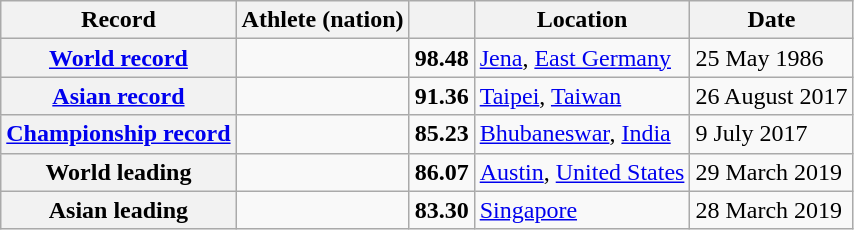<table class="wikitable">
<tr>
<th scope="col">Record</th>
<th scope="col">Athlete (nation)</th>
<th scope="col"></th>
<th scope="col">Location</th>
<th scope="col">Date</th>
</tr>
<tr>
<th scope="row"><a href='#'>World record</a></th>
<td></td>
<td align="center"><strong>98.48</strong></td>
<td><a href='#'>Jena</a>, <a href='#'>East Germany</a></td>
<td>25 May 1986</td>
</tr>
<tr>
<th scope="row"><a href='#'>Asian record</a></th>
<td></td>
<td align="center"><strong>91.36</strong></td>
<td><a href='#'>Taipei</a>, <a href='#'>Taiwan</a></td>
<td>26 August 2017</td>
</tr>
<tr>
<th><a href='#'>Championship record</a></th>
<td></td>
<td align="center"><strong>85.23</strong></td>
<td><a href='#'>Bhubaneswar</a>, <a href='#'>India</a></td>
<td>9 July 2017</td>
</tr>
<tr>
<th scope="row">World leading</th>
<td></td>
<td align="center"><strong>86.07</strong></td>
<td><a href='#'>Austin</a>, <a href='#'>United States</a></td>
<td>29 March 2019</td>
</tr>
<tr>
<th scope="row">Asian leading</th>
<td></td>
<td align="center"><strong>83.30</strong></td>
<td><a href='#'>Singapore</a></td>
<td>28 March 2019</td>
</tr>
</table>
